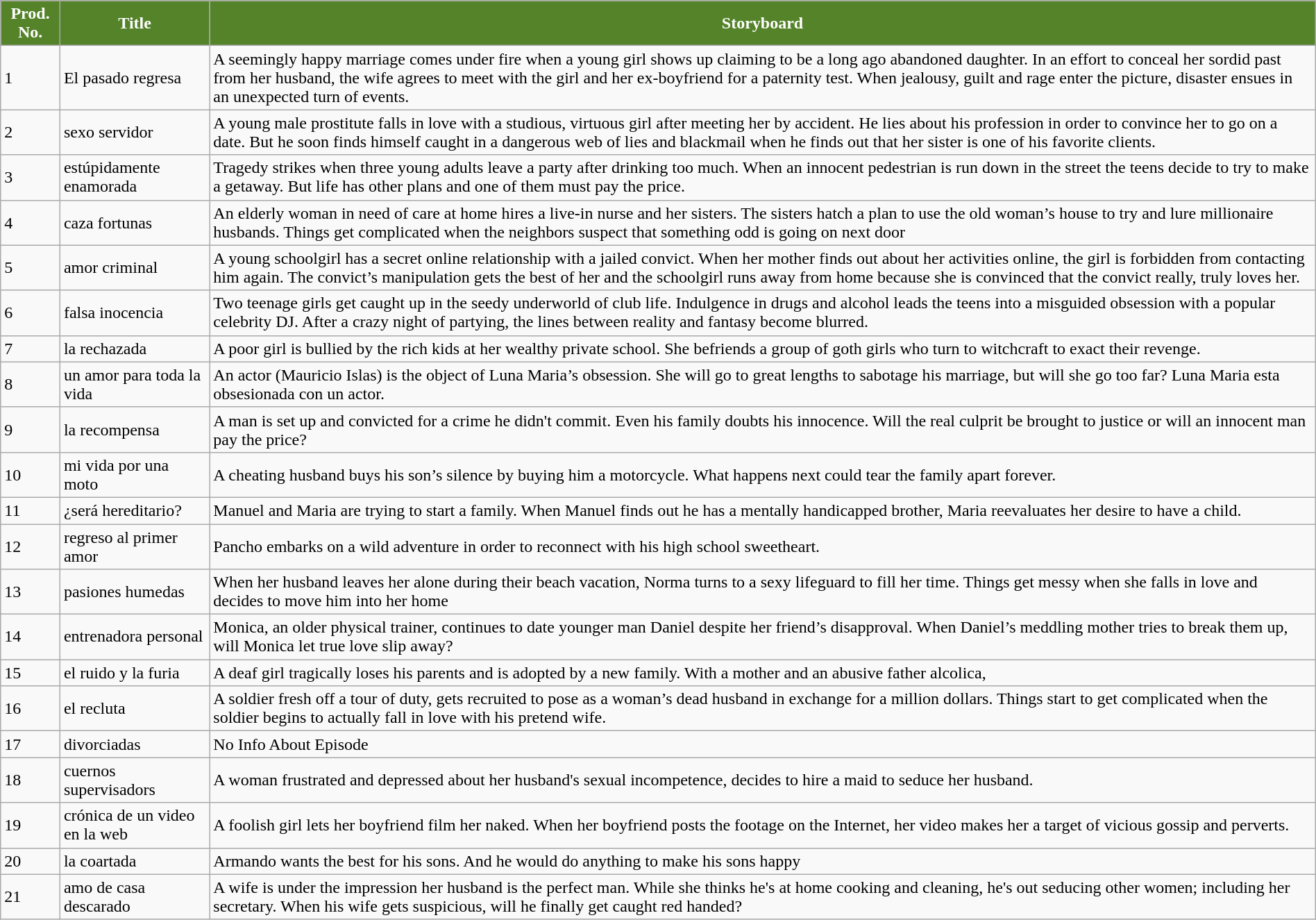<table class="wikitable plainrowheaders" style="width: 100%; margin-right: 0;">
<tr style="color:white;">
<th style="background: #548329; color:inherit;">Prod. No.</th>
<th style="background: #548329; color:inherit;">Title</th>
<th style="background: #548329; color:inherit;">Storyboard</th>
</tr>
<tr>
<td>1</td>
<td>El pasado regresa</td>
<td>A seemingly happy marriage comes under fire when a young girl shows up claiming to be a long ago abandoned daughter. In an effort to conceal her sordid past from her husband, the wife agrees to meet with the girl and her ex-boyfriend for a paternity test. When jealousy, guilt and rage enter the picture, disaster ensues in an unexpected turn of events.</td>
</tr>
<tr>
<td>2</td>
<td>sexo servidor</td>
<td>A young male prostitute falls in love with a studious, virtuous girl after meeting her by accident. He lies about his profession in order to convince her to go on a date. But he soon finds himself caught in a dangerous web of lies and blackmail when he finds out that her sister is one of his favorite clients.</td>
</tr>
<tr>
<td>3</td>
<td>estúpidamente enamorada</td>
<td>Tragedy strikes when three young adults leave a party after drinking too much. When an innocent pedestrian is run down in the street the teens decide to try to make a getaway. But life has other plans and one of them must pay the price.</td>
</tr>
<tr>
<td>4</td>
<td>caza fortunas</td>
<td>An elderly woman in need of care at home hires a live-in nurse and her sisters. The sisters hatch a plan to use the old woman’s house to try and lure millionaire husbands. Things get complicated when the neighbors suspect that something odd is going on next door</td>
</tr>
<tr>
<td>5</td>
<td>amor criminal</td>
<td>A young schoolgirl has a secret online relationship with a jailed convict. When her mother finds out about her activities online, the girl is forbidden from contacting him again. The convict’s manipulation gets the best of her and the schoolgirl runs away from home because she is convinced that the convict really, truly loves her.</td>
</tr>
<tr>
<td>6</td>
<td>falsa inocencia</td>
<td>Two teenage girls get caught up in the seedy underworld of club life. Indulgence in drugs and alcohol leads the teens into a misguided obsession with a popular celebrity DJ. After a crazy night of partying, the lines between reality and fantasy become blurred.</td>
</tr>
<tr>
<td>7</td>
<td>la rechazada</td>
<td>A poor girl is bullied by the rich kids at her wealthy private school. She befriends a group of goth girls who turn to witchcraft to exact their revenge.</td>
</tr>
<tr>
<td>8</td>
<td>un amor para toda la vida</td>
<td>An actor (Mauricio Islas) is the object of Luna Maria’s obsession. She will go to great lengths to sabotage his marriage, but will she go too far? Luna Maria esta obsesionada con un actor.</td>
</tr>
<tr>
<td>9</td>
<td>la recompensa</td>
<td>A man is set up and convicted for a crime he didn't commit. Even his family doubts his innocence. Will the real culprit be brought to justice or will an innocent man pay the price?</td>
</tr>
<tr>
<td>10</td>
<td>mi vida por una moto</td>
<td>A cheating husband buys his son’s silence by buying him a motorcycle. What happens next could tear the family apart forever.</td>
</tr>
<tr>
<td>11</td>
<td>¿será hereditario?</td>
<td>Manuel and Maria are trying to start a family. When Manuel finds out he has a mentally handicapped brother, Maria reevaluates her desire to have a child.</td>
</tr>
<tr>
<td>12</td>
<td>regreso al primer amor</td>
<td>Pancho embarks on a wild adventure in order to reconnect with his high school sweetheart.</td>
</tr>
<tr>
<td>13</td>
<td>pasiones humedas</td>
<td>When her husband leaves her alone during their beach vacation, Norma turns to a sexy lifeguard to fill her time. Things get messy when she falls in love and decides to move him into her home</td>
</tr>
<tr>
<td>14</td>
<td>entrenadora personal</td>
<td>Monica, an older physical trainer, continues to date younger man Daniel despite her friend’s disapproval. When Daniel’s meddling mother tries to break them up, will Monica let true love slip away?</td>
</tr>
<tr>
<td>15</td>
<td>el ruido y la furia</td>
<td>A deaf girl tragically loses his parents and is adopted by a new family. With a mother and an abusive father alcolica,</td>
</tr>
<tr>
<td>16</td>
<td>el recluta</td>
<td>A soldier fresh off a tour of duty, gets recruited to pose as a woman’s dead husband in exchange for a million dollars. Things start to get complicated when the soldier begins to actually fall in love with his pretend wife.</td>
</tr>
<tr>
<td>17</td>
<td>divorciadas</td>
<td>No Info About Episode</td>
</tr>
<tr>
<td>18</td>
<td>cuernos supervisadors</td>
<td>A woman frustrated and depressed about her husband's sexual incompetence, decides to hire a maid to seduce her husband.</td>
</tr>
<tr>
<td>19</td>
<td>crónica de un video en la web</td>
<td>A foolish girl lets her boyfriend film her naked. When her boyfriend posts the footage on the Internet, her video makes her a target of vicious gossip and perverts.</td>
</tr>
<tr>
<td>20</td>
<td>la coartada</td>
<td>Armando wants the best for his sons. And he would do anything to make his sons happy</td>
</tr>
<tr>
<td>21</td>
<td>amo de casa descarado</td>
<td>A wife is under the impression her husband is the perfect man. While she thinks he's at home cooking and cleaning, he's out seducing other women; including her secretary. When his wife gets suspicious, will he finally get caught red handed?</td>
</tr>
</table>
